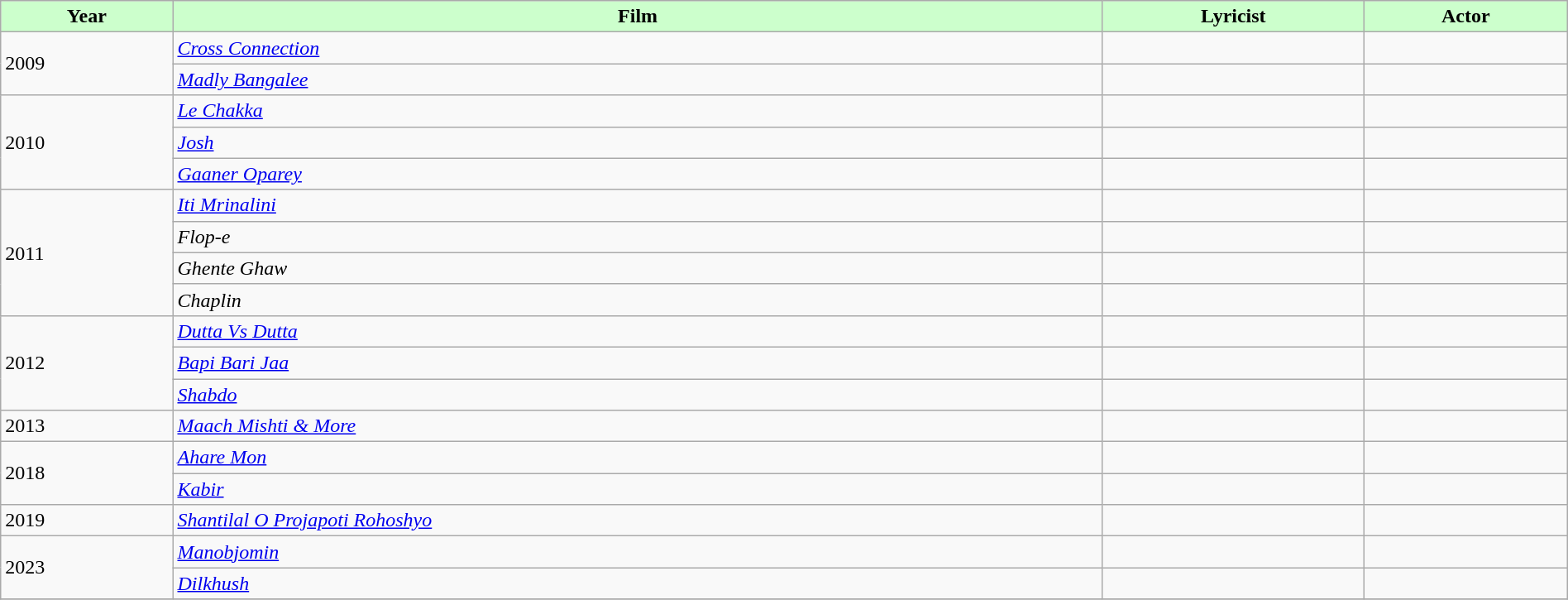<table class="wikitable sortable" style="width: 100%">
<tr style="background:#cfc; text-align:center;">
<td><strong>Year</strong></td>
<td><strong>Film</strong></td>
<td><strong>Lyricist</strong></td>
<td><strong>Actor</strong></td>
</tr>
<tr>
<td rowspan="2">2009</td>
<td><em><a href='#'>Cross Connection</a></em></td>
<td></td>
<td></td>
</tr>
<tr>
<td><em><a href='#'>Madly Bangalee</a></em></td>
<td></td>
<td></td>
</tr>
<tr>
<td rowspan="3">2010</td>
<td><em><a href='#'>Le Chakka</a></em></td>
<td></td>
<td></td>
</tr>
<tr>
<td><em><a href='#'>Josh</a></em></td>
<td></td>
<td></td>
</tr>
<tr>
<td><em><a href='#'>Gaaner Oparey</a></em></td>
<td></td>
<td></td>
</tr>
<tr>
<td rowspan="4">2011</td>
<td><em><a href='#'>Iti Mrinalini</a></em></td>
<td></td>
<td></td>
</tr>
<tr>
<td><em>Flop-e</em></td>
<td></td>
<td></td>
</tr>
<tr>
<td><em>Ghente Ghaw</em></td>
<td></td>
<td></td>
</tr>
<tr>
<td><em>Chaplin</em></td>
<td></td>
<td></td>
</tr>
<tr>
<td rowspan="3">2012</td>
<td><em><a href='#'>Dutta Vs Dutta</a></em></td>
<td></td>
<td></td>
</tr>
<tr>
<td><em><a href='#'>Bapi Bari Jaa</a></em></td>
<td></td>
<td></td>
</tr>
<tr>
<td><em><a href='#'>Shabdo</a></em></td>
<td></td>
<td></td>
</tr>
<tr>
<td>2013</td>
<td><em><a href='#'>Maach Mishti & More</a></em></td>
<td></td>
<td></td>
</tr>
<tr>
<td rowspan="2">2018</td>
<td><em><a href='#'>Ahare Mon</a></em></td>
<td></td>
<td></td>
</tr>
<tr>
<td><em><a href='#'>Kabir</a></em></td>
<td></td>
<td></td>
</tr>
<tr>
<td>2019</td>
<td><em><a href='#'>Shantilal O Projapoti Rohoshyo</a></em></td>
<td></td>
<td></td>
</tr>
<tr>
<td rowspan="2">2023</td>
<td><em><a href='#'>Manobjomin</a></em></td>
<td></td>
<td></td>
</tr>
<tr>
<td><em><a href='#'>Dilkhush</a></em></td>
<td></td>
<td></td>
</tr>
<tr>
</tr>
</table>
